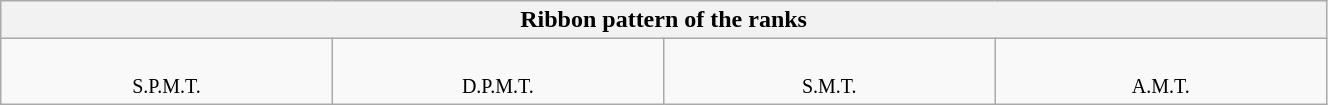<table align=center class=wikitable width=70%>
<tr>
<th colspan=4>Ribbon pattern of the ranks </th>
</tr>
<tr>
<td width=25% valign=top align=center><br><small>S.P.M.T.</small></td>
<td width=25% valign=top align=center><br><small>D.P.M.T.</small></td>
<td width=25% valign=top align=center><br><small>S.M.T.</small></td>
<td width=25% valign=top align=center><br><small>A.M.T.</small></td>
</tr>
</table>
